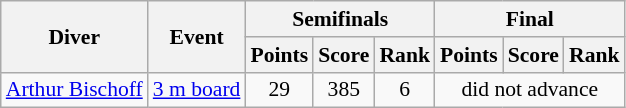<table class=wikitable style="font-size:90%">
<tr>
<th rowspan=2>Diver</th>
<th rowspan=2>Event</th>
<th colspan=3>Semifinals</th>
<th colspan=3>Final</th>
</tr>
<tr>
<th>Points</th>
<th>Score</th>
<th>Rank</th>
<th>Points</th>
<th>Score</th>
<th>Rank</th>
</tr>
<tr>
<td><a href='#'>Arthur Bischoff</a></td>
<td><a href='#'>3 m board</a></td>
<td align=center>29</td>
<td align=center>385</td>
<td align=center>6</td>
<td align=center colspan=3>did not advance</td>
</tr>
</table>
